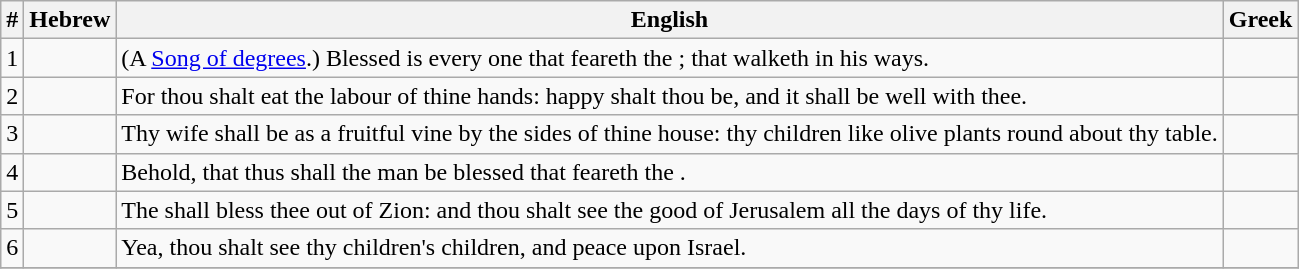<table class=wikitable>
<tr>
<th>#</th>
<th>Hebrew</th>
<th>English</th>
<th>Greek</th>
</tr>
<tr>
<td style="text-align:right">1</td>
<td style="text-align:right"></td>
<td>(A <a href='#'>Song of degrees</a>.) Blessed is every one that feareth the ; that walketh in his ways.</td>
<td></td>
</tr>
<tr>
<td style="text-align:right">2</td>
<td style="text-align:right"></td>
<td>For thou shalt eat the labour of thine hands: happy shalt thou be, and it shall be well with thee.</td>
<td></td>
</tr>
<tr>
<td style="text-align:right">3</td>
<td style="text-align:right"></td>
<td>Thy wife shall be as a fruitful vine by the sides of thine house: thy children like olive plants round about thy table.</td>
<td></td>
</tr>
<tr>
<td style="text-align:right">4</td>
<td style="text-align:right"></td>
<td>Behold, that thus shall the man be blessed that feareth the .</td>
<td></td>
</tr>
<tr>
<td style="text-align:right">5</td>
<td style="text-align:right"></td>
<td>The  shall bless thee out of Zion: and thou shalt see the good of Jerusalem all the days of thy life.</td>
<td></td>
</tr>
<tr>
<td style="text-align:right">6</td>
<td style="text-align:right"></td>
<td>Yea, thou shalt see thy children's children, and peace upon Israel.</td>
<td></td>
</tr>
<tr>
</tr>
</table>
